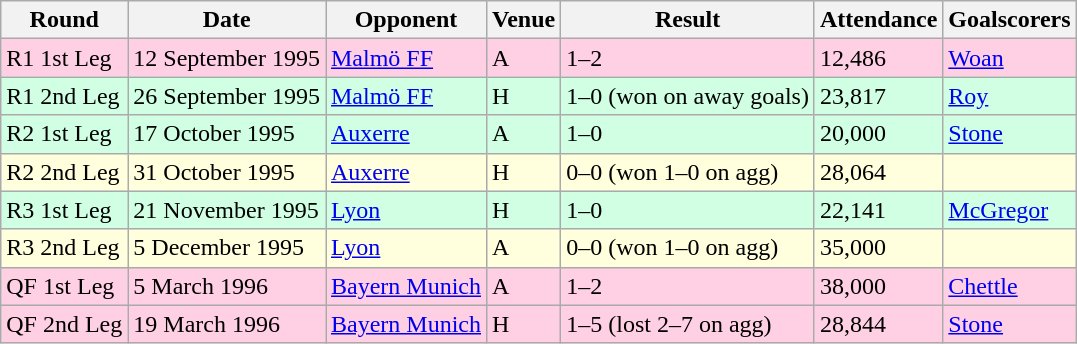<table class="wikitable">
<tr>
<th>Round</th>
<th>Date</th>
<th>Opponent</th>
<th>Venue</th>
<th>Result</th>
<th>Attendance</th>
<th>Goalscorers</th>
</tr>
<tr style="background-color: #ffd0e3;">
<td>R1 1st Leg</td>
<td>12 September 1995</td>
<td> <a href='#'>Malmö FF</a></td>
<td>A</td>
<td>1–2</td>
<td>12,486</td>
<td><a href='#'>Woan</a></td>
</tr>
<tr style="background-color: #d0ffe3;">
<td>R1 2nd Leg</td>
<td>26 September 1995</td>
<td> <a href='#'>Malmö FF</a></td>
<td>H</td>
<td>1–0 (won on away goals)</td>
<td>23,817</td>
<td><a href='#'>Roy</a></td>
</tr>
<tr style="background-color: #d0ffe3;">
<td>R2 1st Leg</td>
<td>17 October 1995</td>
<td> <a href='#'>Auxerre</a></td>
<td>A</td>
<td>1–0</td>
<td>20,000</td>
<td><a href='#'>Stone</a></td>
</tr>
<tr style="background-color: #ffffdd;">
<td>R2 2nd Leg</td>
<td>31 October 1995</td>
<td> <a href='#'>Auxerre</a></td>
<td>H</td>
<td>0–0 (won 1–0 on agg)</td>
<td>28,064</td>
<td></td>
</tr>
<tr style="background-color: #d0ffe3;">
<td>R3 1st Leg</td>
<td>21 November 1995</td>
<td> <a href='#'>Lyon</a></td>
<td>H</td>
<td>1–0</td>
<td>22,141</td>
<td><a href='#'>McGregor</a></td>
</tr>
<tr style="background-color: #ffffdd;">
<td>R3 2nd Leg</td>
<td>5 December 1995</td>
<td> <a href='#'>Lyon</a></td>
<td>A</td>
<td>0–0 (won 1–0 on agg)</td>
<td>35,000</td>
<td></td>
</tr>
<tr style="background-color: #ffd0e3;">
<td>QF 1st Leg</td>
<td>5 March 1996</td>
<td> <a href='#'>Bayern Munich</a></td>
<td>A</td>
<td>1–2</td>
<td>38,000</td>
<td><a href='#'>Chettle</a></td>
</tr>
<tr style="background-color: #ffd0e3;">
<td>QF 2nd Leg</td>
<td>19 March 1996</td>
<td> <a href='#'>Bayern Munich</a></td>
<td>H</td>
<td>1–5 (lost 2–7 on agg)</td>
<td>28,844</td>
<td><a href='#'>Stone</a></td>
</tr>
</table>
